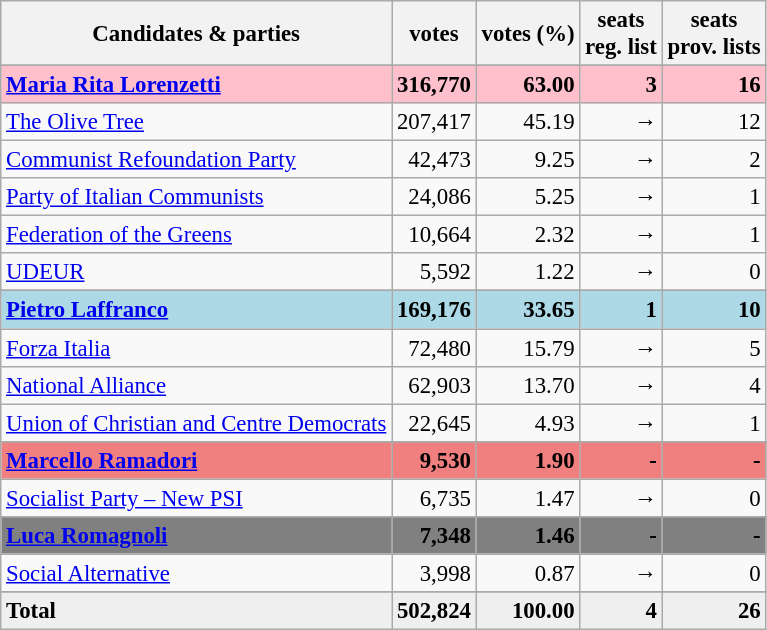<table class="wikitable" style="font-size:95%">
<tr bgcolor="EFEFEF">
<th>Candidates & parties</th>
<th>votes</th>
<th>votes (%)</th>
<th>seats<br>reg. list</th>
<th>seats<br>prov. lists</th>
</tr>
<tr>
</tr>
<tr bgcolor="pink">
<td><strong><a href='#'>Maria Rita Lorenzetti</a></strong></td>
<td align=right><strong>316,770</strong></td>
<td align=right><strong>63.00</strong></td>
<td align=right><strong>3</strong></td>
<td align=right><strong>16</strong></td>
</tr>
<tr>
<td><a href='#'>The Olive Tree</a></td>
<td align=right>207,417</td>
<td align=right>45.19</td>
<td align=right>→</td>
<td align=right>12</td>
</tr>
<tr>
<td><a href='#'>Communist Refoundation Party</a></td>
<td align=right>42,473</td>
<td align=right>9.25</td>
<td align=right>→</td>
<td align=right>2</td>
</tr>
<tr>
<td><a href='#'>Party of Italian Communists</a></td>
<td align=right>24,086</td>
<td align=right>5.25</td>
<td align=right>→</td>
<td align=right>1</td>
</tr>
<tr>
<td><a href='#'>Federation of the Greens</a></td>
<td align=right>10,664</td>
<td align=right>2.32</td>
<td align=right>→</td>
<td align=right>1</td>
</tr>
<tr>
<td><a href='#'>UDEUR</a></td>
<td align=right>5,592</td>
<td align=right>1.22</td>
<td align=right>→</td>
<td align=right>0</td>
</tr>
<tr>
</tr>
<tr bgcolor="lightblue">
<td><strong><a href='#'>Pietro Laffranco</a></strong></td>
<td align=right><strong>169,176</strong></td>
<td align=right><strong>33.65</strong></td>
<td align=right><strong>1</strong></td>
<td align=right><strong>10</strong></td>
</tr>
<tr>
<td><a href='#'>Forza Italia</a></td>
<td align=right>72,480</td>
<td align=right>15.79</td>
<td align=right>→</td>
<td align=right>5</td>
</tr>
<tr>
<td><a href='#'>National Alliance</a></td>
<td align=right>62,903</td>
<td align=right>13.70</td>
<td align=right>→</td>
<td align=right>4</td>
</tr>
<tr>
<td><a href='#'>Union of Christian and Centre Democrats</a></td>
<td align=right>22,645</td>
<td align=right>4.93</td>
<td align=right>→</td>
<td align=right>1</td>
</tr>
<tr>
</tr>
<tr bgcolor="lightcoral">
<td><strong><a href='#'>Marcello Ramadori</a></strong></td>
<td align=right><strong>9,530</strong></td>
<td align=right><strong>1.90</strong></td>
<td align=right><strong>-</strong></td>
<td align=right><strong>-</strong></td>
</tr>
<tr>
<td><a href='#'>Socialist Party – New PSI</a></td>
<td align=right>6,735</td>
<td align=right>1.47</td>
<td align=right>→</td>
<td align=right>0</td>
</tr>
<tr>
</tr>
<tr bgcolor="grey">
<td><strong><a href='#'>Luca Romagnoli</a></strong></td>
<td align=right><strong>7,348</strong></td>
<td align=right><strong>1.46</strong></td>
<td align=right><strong>-</strong></td>
<td align=right><strong>-</strong></td>
</tr>
<tr>
<td><a href='#'>Social Alternative</a></td>
<td align=right>3,998</td>
<td align=right>0.87</td>
<td align=right>→</td>
<td align=right>0</td>
</tr>
<tr>
</tr>
<tr bgcolor="EFEFEF">
<td><strong>Total</strong></td>
<td align=right><strong>502,824</strong></td>
<td align=right><strong>100.00</strong></td>
<td align=right><strong>4</strong></td>
<td align=right><strong>26</strong></td>
</tr>
</table>
